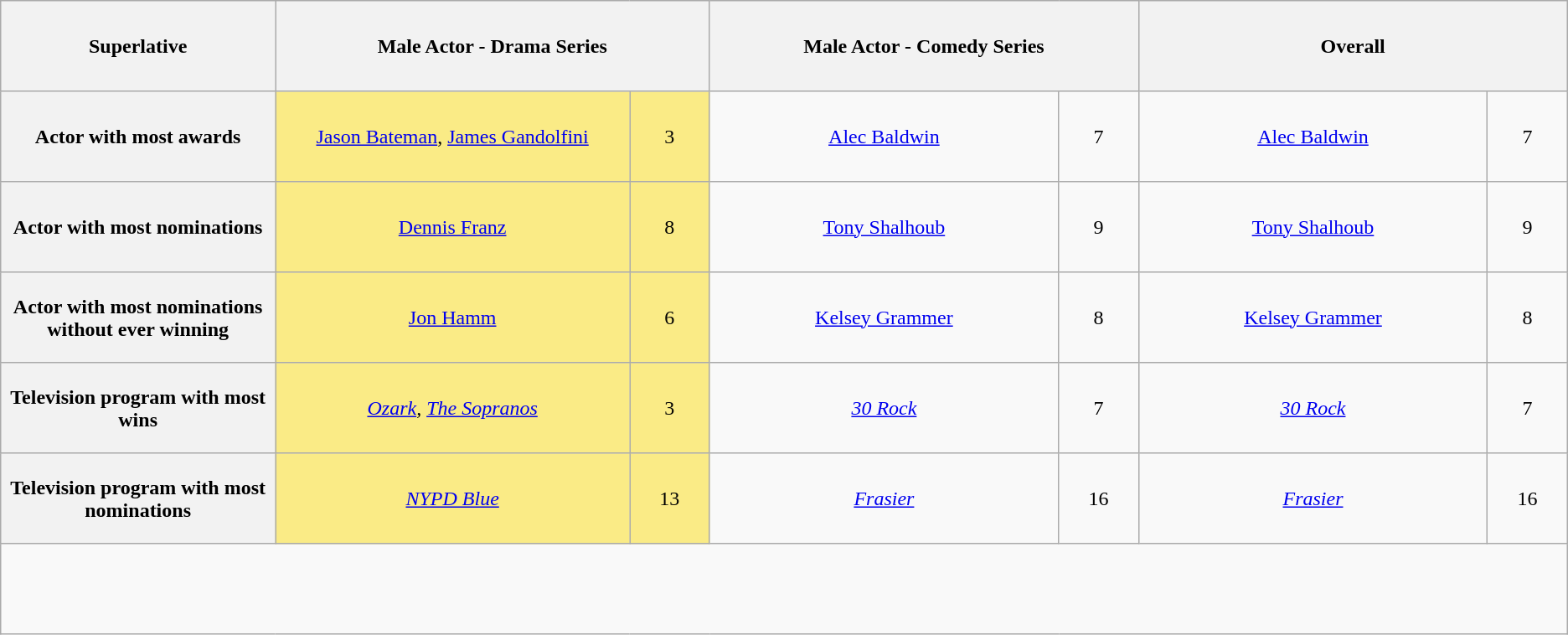<table class="wikitable" style="text-align: center">
<tr style="height:4.5em;">
<th width="350">Superlative</th>
<th colspan="2" width="600"><strong>Male Actor - Drama Series</strong></th>
<th colspan="2" width="600"><strong>Male Actor - Comedy Series</strong></th>
<th colspan="2" width="600"><strong>Overall</strong></th>
</tr>
<tr style="height:4.5em;">
<th width="350">Actor with most awards</th>
<td width="500" style="background:#FAEB86;"><a href='#'>Jason Bateman</a>, <a href='#'>James Gandolfini</a></td>
<td width="100" style="background:#FAEB86;">3</td>
<td width="500"><a href='#'>Alec Baldwin</a></td>
<td width="100">7</td>
<td width="500"><a href='#'>Alec Baldwin</a></td>
<td width="100">7</td>
</tr>
<tr style="height:4.5em;">
<th>Actor with most nominations</th>
<td style="background:#FAEB86;"><a href='#'>Dennis Franz</a></td>
<td style="background:#FAEB86;">8</td>
<td><a href='#'>Tony Shalhoub</a></td>
<td>9</td>
<td><a href='#'>Tony Shalhoub</a></td>
<td>9</td>
</tr>
<tr style="height:4.5em;">
<th>Actor with most nominations <br> without ever winning</th>
<td style="background:#FAEB86;"><a href='#'>Jon Hamm</a></td>
<td style="background:#FAEB86;">6</td>
<td><a href='#'>Kelsey Grammer</a></td>
<td>8</td>
<td><a href='#'>Kelsey Grammer</a></td>
<td>8</td>
</tr>
<tr style="height:4.5em;">
<th>Television program with most wins</th>
<td style="background:#FAEB86;"><em><a href='#'>Ozark</a>, <a href='#'>The Sopranos</a></em></td>
<td style="background:#FAEB86;">3</td>
<td><em><a href='#'>30 Rock</a></em></td>
<td>7</td>
<td><em><a href='#'>30 Rock</a></em></td>
<td>7</td>
</tr>
<tr style="height:4.5em;">
<th>Television program with most nominations</th>
<td style="background:#FAEB86;"><em><a href='#'>NYPD Blue</a></em></td>
<td style="background:#FAEB86;">13</td>
<td><em><a href='#'>Frasier</a></em></td>
<td>16</td>
<td><em><a href='#'>Frasier</a></em></td>
<td>16</td>
</tr>
<tr style="height:4.5em;">
</tr>
</table>
